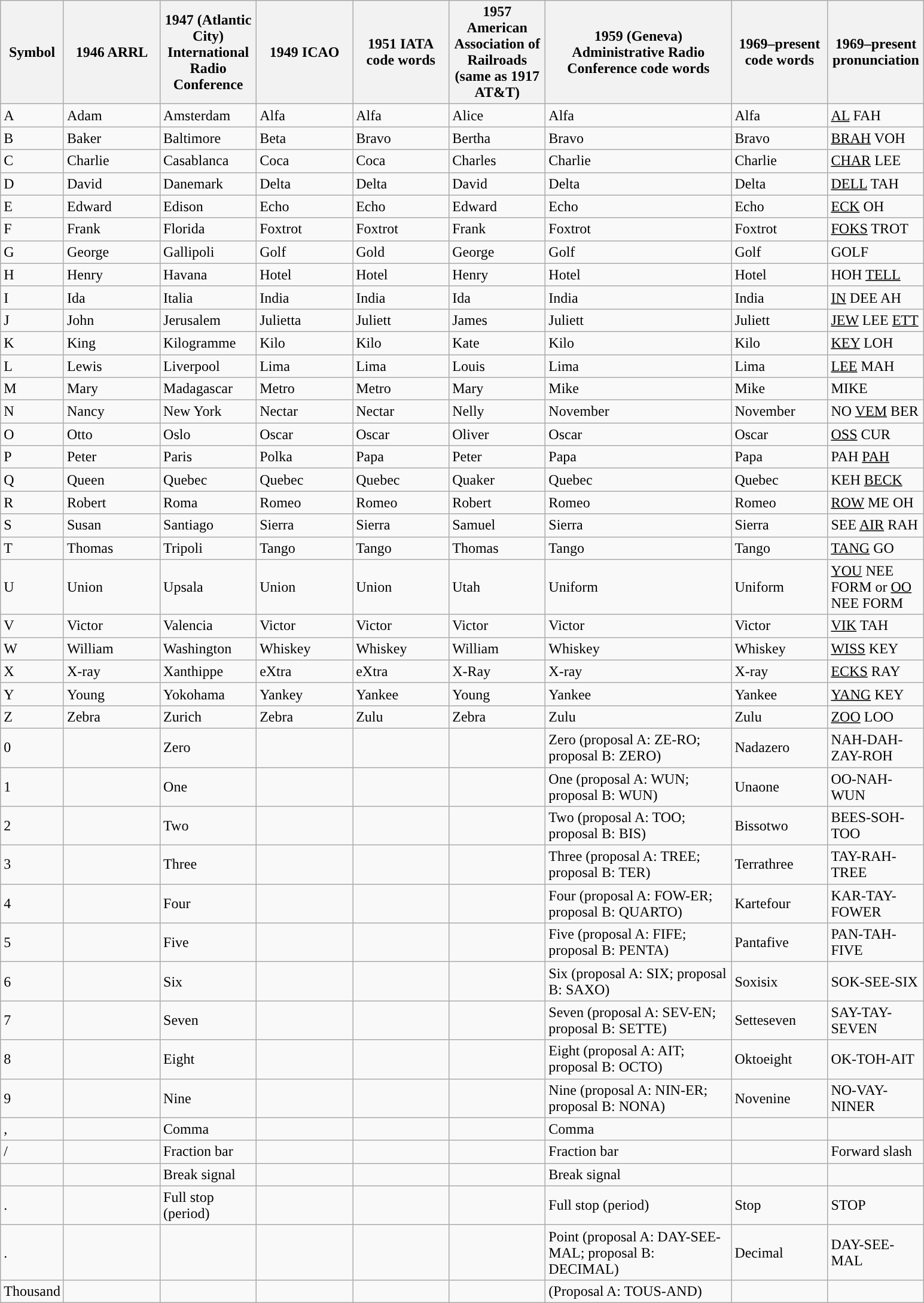<table class="wikitable">
<tr>
<th>Symbol</th>
<th style="width:100px;">1946 ARRL</th>
<th style="width:100px;">1947 (Atlantic City) International Radio Conference</th>
<th style="width:100px;">1949 ICAO</th>
<th style="width:100px;">1951 IATA code words</th>
<th style="width:100px;">1957 American Association of Railroads (same as 1917 AT&T)</th>
<th style="width:200px;">1959 (Geneva) Administrative Radio Conference code words</th>
<th style="width:100px;">1969–present code words</th>
<th style="width:100px;">1969–present pronunciation</th>
</tr>
<tr>
<td>A</td>
<td>Adam</td>
<td>Amsterdam</td>
<td>Alfa</td>
<td>Alfa</td>
<td>Alice</td>
<td>Alfa</td>
<td>Alfa</td>
<td><u>AL</u> FAH</td>
</tr>
<tr>
<td>B</td>
<td>Baker</td>
<td>Baltimore</td>
<td>Beta</td>
<td>Bravo</td>
<td>Bertha</td>
<td>Bravo</td>
<td>Bravo</td>
<td><u>BRAH</u> VOH</td>
</tr>
<tr>
<td>C</td>
<td>Charlie</td>
<td>Casablanca</td>
<td>Coca</td>
<td>Coca</td>
<td>Charles</td>
<td>Charlie</td>
<td>Charlie</td>
<td><u>CHAR</u> LEE</td>
</tr>
<tr>
<td>D</td>
<td>David</td>
<td>Danemark</td>
<td>Delta</td>
<td>Delta</td>
<td>David</td>
<td>Delta</td>
<td>Delta</td>
<td><u>DELL</u> TAH</td>
</tr>
<tr>
<td>E</td>
<td>Edward</td>
<td>Edison</td>
<td>Echo</td>
<td>Echo</td>
<td>Edward</td>
<td>Echo</td>
<td>Echo</td>
<td><u>ECK</u> OH</td>
</tr>
<tr>
<td>F</td>
<td>Frank</td>
<td>Florida</td>
<td>Foxtrot</td>
<td>Foxtrot</td>
<td>Frank</td>
<td>Foxtrot</td>
<td>Foxtrot</td>
<td><u>FOKS</u> TROT</td>
</tr>
<tr>
<td>G</td>
<td>George</td>
<td>Gallipoli</td>
<td>Golf</td>
<td>Gold</td>
<td>George</td>
<td>Golf</td>
<td>Golf</td>
<td>GOLF</td>
</tr>
<tr>
<td>H</td>
<td>Henry</td>
<td>Havana</td>
<td>Hotel</td>
<td>Hotel</td>
<td>Henry</td>
<td>Hotel</td>
<td>Hotel</td>
<td>HOH <u>TELL</u></td>
</tr>
<tr>
<td>I</td>
<td>Ida</td>
<td>Italia</td>
<td>India</td>
<td>India</td>
<td>Ida</td>
<td>India</td>
<td>India</td>
<td><u>IN</u> DEE AH</td>
</tr>
<tr>
<td>J</td>
<td>John</td>
<td>Jerusalem</td>
<td>Julietta</td>
<td>Juliett</td>
<td>James</td>
<td>Juliett</td>
<td>Juliett</td>
<td><u>JEW</u> LEE <u>ETT</u></td>
</tr>
<tr>
<td>K</td>
<td>King</td>
<td>Kilogramme</td>
<td>Kilo</td>
<td>Kilo</td>
<td>Kate</td>
<td>Kilo</td>
<td>Kilo</td>
<td><u>KEY</u> LOH</td>
</tr>
<tr>
<td>L</td>
<td>Lewis</td>
<td>Liverpool</td>
<td>Lima</td>
<td>Lima</td>
<td>Louis</td>
<td>Lima</td>
<td>Lima</td>
<td><u>LEE</u> MAH</td>
</tr>
<tr>
<td>M</td>
<td>Mary</td>
<td>Madagascar</td>
<td>Metro</td>
<td>Metro</td>
<td>Mary</td>
<td>Mike</td>
<td>Mike</td>
<td>MIKE</td>
</tr>
<tr>
<td>N</td>
<td>Nancy</td>
<td>New York</td>
<td>Nectar</td>
<td>Nectar</td>
<td>Nelly</td>
<td>November</td>
<td>November</td>
<td>NO <u>VEM</u> BER</td>
</tr>
<tr>
<td>O</td>
<td>Otto</td>
<td>Oslo</td>
<td>Oscar</td>
<td>Oscar</td>
<td>Oliver</td>
<td>Oscar</td>
<td>Oscar</td>
<td><u>OSS</u> CUR</td>
</tr>
<tr>
<td>P</td>
<td>Peter</td>
<td>Paris</td>
<td>Polka</td>
<td>Papa</td>
<td>Peter</td>
<td>Papa</td>
<td>Papa</td>
<td>PAH <u>PAH</u></td>
</tr>
<tr>
<td>Q</td>
<td>Queen</td>
<td>Quebec</td>
<td>Quebec</td>
<td>Quebec</td>
<td>Quaker</td>
<td>Quebec</td>
<td>Quebec</td>
<td>KEH <u>BECK</u></td>
</tr>
<tr>
<td>R</td>
<td>Robert</td>
<td>Roma</td>
<td>Romeo</td>
<td>Romeo</td>
<td>Robert</td>
<td>Romeo</td>
<td>Romeo</td>
<td><u>ROW</u> ME OH</td>
</tr>
<tr>
<td>S</td>
<td>Susan</td>
<td>Santiago</td>
<td>Sierra</td>
<td>Sierra</td>
<td>Samuel</td>
<td>Sierra</td>
<td>Sierra</td>
<td>SEE <u>AIR</u> RAH</td>
</tr>
<tr>
<td>T</td>
<td>Thomas</td>
<td>Tripoli</td>
<td>Tango</td>
<td>Tango</td>
<td>Thomas</td>
<td>Tango</td>
<td>Tango</td>
<td><u>TANG</u> GO</td>
</tr>
<tr>
<td>U</td>
<td>Union</td>
<td>Upsala</td>
<td>Union</td>
<td>Union</td>
<td>Utah</td>
<td>Uniform</td>
<td>Uniform</td>
<td><u>YOU</u> NEE FORM or  <u>OO</u> NEE FORM</td>
</tr>
<tr>
<td>V</td>
<td>Victor</td>
<td>Valencia</td>
<td>Victor</td>
<td>Victor</td>
<td>Victor</td>
<td>Victor</td>
<td>Victor</td>
<td><u>VIK</u> TAH</td>
</tr>
<tr>
<td>W</td>
<td>William</td>
<td>Washington</td>
<td>Whiskey</td>
<td>Whiskey</td>
<td>William</td>
<td>Whiskey</td>
<td>Whiskey</td>
<td><u>WISS</u> KEY</td>
</tr>
<tr>
<td>X</td>
<td>X-ray</td>
<td>Xanthippe</td>
<td>eXtra</td>
<td>eXtra</td>
<td>X-Ray</td>
<td>X-ray</td>
<td>X-ray</td>
<td><u>ECKS</u> RAY</td>
</tr>
<tr>
<td>Y</td>
<td>Young</td>
<td>Yokohama</td>
<td>Yankey</td>
<td>Yankee</td>
<td>Young</td>
<td>Yankee</td>
<td>Yankee</td>
<td><u>YANG</u> KEY</td>
</tr>
<tr>
<td>Z</td>
<td>Zebra</td>
<td>Zurich</td>
<td>Zebra</td>
<td>Zulu</td>
<td>Zebra</td>
<td>Zulu</td>
<td>Zulu</td>
<td><u>ZOO</u> LOO</td>
</tr>
<tr>
<td>0</td>
<td></td>
<td>Zero</td>
<td></td>
<td></td>
<td></td>
<td>Zero (proposal A: ZE-RO; proposal B: ZERO)</td>
<td>Nadazero</td>
<td>NAH-DAH-ZAY-ROH</td>
</tr>
<tr>
<td>1</td>
<td></td>
<td>One</td>
<td></td>
<td></td>
<td></td>
<td>One (proposal A: WUN; proposal B: WUN)</td>
<td>Unaone</td>
<td>OO-NAH-WUN</td>
</tr>
<tr>
<td>2</td>
<td></td>
<td>Two</td>
<td></td>
<td></td>
<td></td>
<td>Two (proposal A: TOO; proposal B: BIS)</td>
<td>Bissotwo</td>
<td>BEES-SOH-TOO</td>
</tr>
<tr>
<td>3</td>
<td></td>
<td>Three</td>
<td></td>
<td></td>
<td></td>
<td>Three (proposal A: TREE; proposal B: TER)</td>
<td>Terrathree</td>
<td>TAY-RAH-TREE</td>
</tr>
<tr>
<td>4</td>
<td></td>
<td>Four</td>
<td></td>
<td></td>
<td></td>
<td>Four (proposal A: FOW-ER; proposal B: QUARTO)</td>
<td>Kartefour</td>
<td>KAR-TAY-FOWER</td>
</tr>
<tr>
<td>5</td>
<td></td>
<td>Five</td>
<td></td>
<td></td>
<td></td>
<td>Five (proposal A: FIFE; proposal B: PENTA)</td>
<td>Pantafive</td>
<td>PAN-TAH-FIVE</td>
</tr>
<tr>
<td>6</td>
<td></td>
<td>Six</td>
<td></td>
<td></td>
<td></td>
<td>Six (proposal A: SIX; proposal B: SAXO)</td>
<td>Soxisix</td>
<td>SOK-SEE-SIX</td>
</tr>
<tr>
<td>7</td>
<td></td>
<td>Seven</td>
<td></td>
<td></td>
<td></td>
<td>Seven (proposal A: SEV-EN; proposal B: SETTE)</td>
<td>Setteseven</td>
<td>SAY-TAY-SEVEN</td>
</tr>
<tr>
<td>8</td>
<td></td>
<td>Eight</td>
<td></td>
<td></td>
<td></td>
<td>Eight (proposal A: AIT; proposal B: OCTO)</td>
<td>Oktoeight</td>
<td>OK-TOH-AIT</td>
</tr>
<tr>
<td>9</td>
<td></td>
<td>Nine</td>
<td></td>
<td></td>
<td></td>
<td>Nine (proposal A: NIN-ER; proposal B: NONA)</td>
<td>Novenine</td>
<td>NO-VAY-NINER</td>
</tr>
<tr>
<td>,</td>
<td></td>
<td>Comma</td>
<td></td>
<td></td>
<td></td>
<td>Comma</td>
<td></td>
<td></td>
</tr>
<tr>
<td>/</td>
<td></td>
<td>Fraction bar</td>
<td></td>
<td></td>
<td></td>
<td>Fraction bar</td>
<td></td>
<td>Forward slash</td>
</tr>
<tr>
<td></td>
<td></td>
<td>Break signal</td>
<td></td>
<td></td>
<td></td>
<td>Break signal</td>
<td></td>
<td></td>
</tr>
<tr>
<td>.</td>
<td></td>
<td>Full stop (period)</td>
<td></td>
<td></td>
<td></td>
<td>Full stop (period)</td>
<td>Stop</td>
<td>STOP</td>
</tr>
<tr>
<td>.</td>
<td></td>
<td></td>
<td></td>
<td></td>
<td></td>
<td>Point (proposal A: DAY-SEE-MAL; proposal B: DECIMAL)</td>
<td>Decimal</td>
<td>DAY-SEE-MAL</td>
</tr>
<tr>
<td>Thousand</td>
<td></td>
<td></td>
<td></td>
<td></td>
<td></td>
<td>(Proposal A: TOUS-AND)</td>
<td></td>
<td></td>
</tr>
</table>
